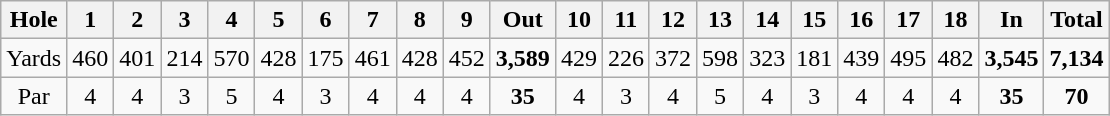<table class="wikitable" style="text-align:center">
<tr>
<th align="left">Hole</th>
<th>1</th>
<th>2</th>
<th>3</th>
<th>4</th>
<th>5</th>
<th>6</th>
<th>7</th>
<th>8</th>
<th>9</th>
<th>Out</th>
<th>10</th>
<th>11</th>
<th>12</th>
<th>13</th>
<th>14</th>
<th>15</th>
<th>16</th>
<th>17</th>
<th>18</th>
<th>In</th>
<th>Total</th>
</tr>
<tr>
<td align="center">Yards</td>
<td>460</td>
<td>401</td>
<td>214</td>
<td>570</td>
<td>428</td>
<td>175</td>
<td>461</td>
<td>428</td>
<td>452</td>
<td><strong>3,589</strong></td>
<td>429</td>
<td>226</td>
<td>372</td>
<td>598</td>
<td>323</td>
<td>181</td>
<td>439</td>
<td>495</td>
<td>482</td>
<td><strong>3,545</strong></td>
<td><strong>7,134</strong></td>
</tr>
<tr>
<td align="center">Par</td>
<td>4</td>
<td>4</td>
<td>3</td>
<td>5</td>
<td>4</td>
<td>3</td>
<td>4</td>
<td>4</td>
<td>4</td>
<td><strong>35</strong></td>
<td>4</td>
<td>3</td>
<td>4</td>
<td>5</td>
<td>4</td>
<td>3</td>
<td>4</td>
<td>4</td>
<td>4</td>
<td><strong>35</strong></td>
<td><strong>70</strong></td>
</tr>
</table>
